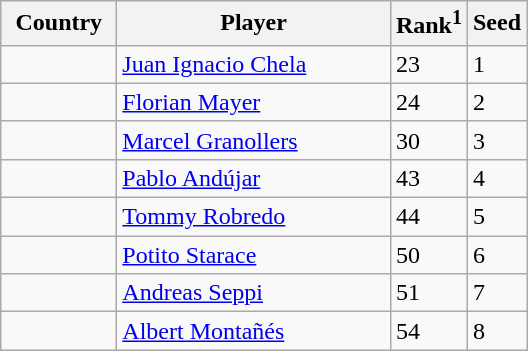<table class="sortable wikitable">
<tr>
<th width="70">Country</th>
<th width="175">Player</th>
<th>Rank<sup>1</sup></th>
<th>Seed</th>
</tr>
<tr>
<td></td>
<td><a href='#'>Juan Ignacio Chela</a></td>
<td>23</td>
<td>1</td>
</tr>
<tr>
<td></td>
<td><a href='#'>Florian Mayer</a></td>
<td>24</td>
<td>2</td>
</tr>
<tr>
<td></td>
<td><a href='#'>Marcel Granollers</a></td>
<td>30</td>
<td>3</td>
</tr>
<tr>
<td></td>
<td><a href='#'>Pablo Andújar</a></td>
<td>43</td>
<td>4</td>
</tr>
<tr>
<td></td>
<td><a href='#'>Tommy Robredo</a></td>
<td>44</td>
<td>5</td>
</tr>
<tr>
<td></td>
<td><a href='#'>Potito Starace</a></td>
<td>50</td>
<td>6</td>
</tr>
<tr>
<td></td>
<td><a href='#'>Andreas Seppi</a></td>
<td>51</td>
<td>7</td>
</tr>
<tr>
<td></td>
<td><a href='#'>Albert Montañés</a></td>
<td>54</td>
<td>8</td>
</tr>
</table>
